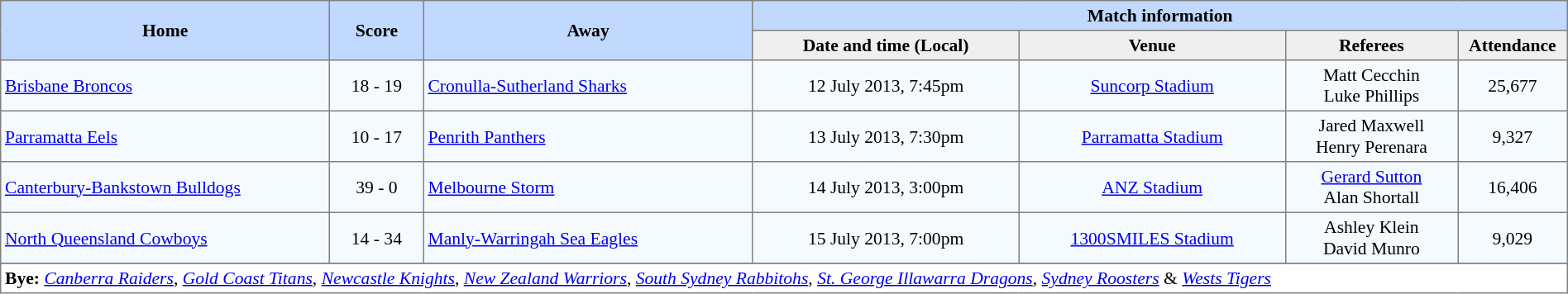<table border="1" cellpadding="3" cellspacing="0" style="border-collapse:collapse; font-size:90%; width:100%;">
<tr style="background:#c1d8ff;">
<th rowspan="2" style="width:21%;">Home</th>
<th rowspan="2" style="width:6%;">Score</th>
<th rowspan="2" style="width:21%;">Away</th>
<th colspan=6>Match information</th>
</tr>
<tr style="background:#efefef;">
<th width=17%>Date and time (Local)</th>
<th width=17%>Venue</th>
<th width=11%>Referees</th>
<th width=7%>Attendance</th>
</tr>
<tr style="text-align:center; background:#f5faff;">
<td align=left> <a href='#'>Brisbane Broncos</a></td>
<td>18 - 19</td>
<td align=left> <a href='#'>Cronulla-Sutherland Sharks</a></td>
<td>12 July 2013, 7:45pm</td>
<td><a href='#'>Suncorp Stadium</a></td>
<td>Matt Cecchin<br>Luke Phillips</td>
<td>25,677</td>
</tr>
<tr style="text-align:center; background:#f5faff;">
<td align=left> <a href='#'>Parramatta Eels</a></td>
<td>10 - 17</td>
<td align=left> <a href='#'>Penrith Panthers</a></td>
<td>13 July 2013, 7:30pm</td>
<td><a href='#'>Parramatta Stadium</a></td>
<td>Jared Maxwell<br>Henry Perenara</td>
<td>9,327</td>
</tr>
<tr style="text-align:center; background:#f5faff;">
<td align=left> <a href='#'>Canterbury-Bankstown Bulldogs</a></td>
<td>39 - 0</td>
<td align=left> <a href='#'>Melbourne Storm</a></td>
<td>14 July 2013, 3:00pm</td>
<td><a href='#'>ANZ Stadium</a></td>
<td><a href='#'>Gerard Sutton</a><br>Alan Shortall</td>
<td>16,406</td>
</tr>
<tr style="text-align:center; background:#f5faff;">
<td align=left> <a href='#'>North Queensland Cowboys</a></td>
<td>14 - 34</td>
<td align=left> <a href='#'>Manly-Warringah Sea Eagles</a></td>
<td>15 July 2013, 7:00pm</td>
<td><a href='#'>1300SMILES Stadium</a></td>
<td>Ashley Klein<br>David Munro</td>
<td>9,029</td>
</tr>
<tr style="text-align:center; background:#f5faff;">
</tr>
<tr>
<td colspan="7" align="left"><strong>Bye:</strong> <em><a href='#'>Canberra Raiders</a></em>, <em><a href='#'>Gold Coast Titans</a></em>, <em><a href='#'>Newcastle Knights</a></em>, <em><a href='#'>New Zealand Warriors</a></em>, <em><a href='#'>South Sydney Rabbitohs</a></em>, <em><a href='#'>St. George Illawarra Dragons</a></em>, <em><a href='#'>Sydney Roosters</a></em>  & <em><a href='#'>Wests Tigers</a></em></td>
</tr>
</table>
